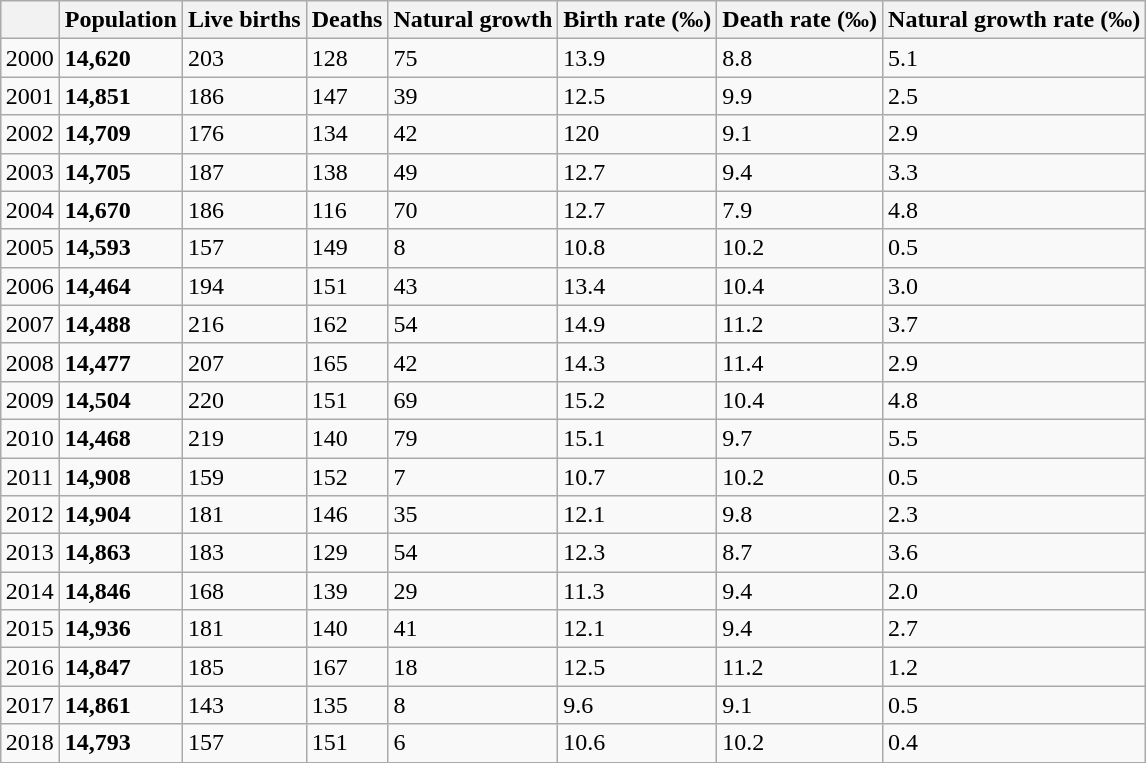<table class="wikitable sortable" style="margin-left:auto;margin-right:auto" style="text-align:right;">
<tr>
<th></th>
<th align="center">Population</th>
<th align="center">Live births</th>
<th align="center">Deaths</th>
<th align="center">Natural growth</th>
<th align="center">Birth rate (‰)</th>
<th align="center">Death rate (‰)</th>
<th align="center">Natural growth rate (‰)</th>
</tr>
<tr>
<td align="center">2000</td>
<td><strong>14,620</strong></td>
<td>203</td>
<td>128</td>
<td>75</td>
<td>13.9</td>
<td>8.8</td>
<td>5.1</td>
</tr>
<tr>
<td align="center">2001</td>
<td><strong>14,851</strong></td>
<td>186</td>
<td>147</td>
<td>39</td>
<td>12.5</td>
<td>9.9</td>
<td>2.5</td>
</tr>
<tr>
<td align="center">2002</td>
<td><strong>14,709</strong></td>
<td>176</td>
<td>134</td>
<td>42</td>
<td>120</td>
<td>9.1</td>
<td>2.9</td>
</tr>
<tr>
<td align="center">2003</td>
<td><strong> 14,705 </strong></td>
<td>187</td>
<td>138</td>
<td>49</td>
<td>12.7</td>
<td>9.4</td>
<td>3.3</td>
</tr>
<tr>
<td align="center">2004</td>
<td><strong>14,670</strong></td>
<td>186</td>
<td>116</td>
<td>70</td>
<td>12.7</td>
<td>7.9</td>
<td>4.8</td>
</tr>
<tr>
<td align="center">2005</td>
<td><strong>14,593</strong></td>
<td>157</td>
<td>149</td>
<td>8</td>
<td>10.8</td>
<td>10.2</td>
<td>0.5</td>
</tr>
<tr>
<td align="center">2006</td>
<td><strong>14,464</strong></td>
<td>194</td>
<td>151</td>
<td>43</td>
<td>13.4</td>
<td>10.4</td>
<td>3.0</td>
</tr>
<tr>
<td align="center">2007</td>
<td><strong>14,488</strong></td>
<td>216</td>
<td>162</td>
<td>54</td>
<td>14.9</td>
<td>11.2</td>
<td>3.7</td>
</tr>
<tr>
<td align="center">2008</td>
<td><strong>14,477</strong></td>
<td>207</td>
<td>165</td>
<td>42</td>
<td>14.3</td>
<td>11.4</td>
<td>2.9</td>
</tr>
<tr>
<td align="center">2009</td>
<td><strong>14,504</strong></td>
<td>220</td>
<td>151</td>
<td>69</td>
<td>15.2</td>
<td>10.4</td>
<td>4.8</td>
</tr>
<tr>
<td align="center">2010</td>
<td><strong>14,468 </strong></td>
<td>219</td>
<td>140</td>
<td>79</td>
<td>15.1</td>
<td>9.7</td>
<td>5.5</td>
</tr>
<tr>
<td align="center">2011</td>
<td><strong>14,908</strong></td>
<td>159</td>
<td>152</td>
<td>7</td>
<td>10.7</td>
<td>10.2</td>
<td>0.5</td>
</tr>
<tr>
<td align="center">2012</td>
<td><strong>14,904</strong></td>
<td>181</td>
<td>146</td>
<td>35</td>
<td>12.1</td>
<td>9.8</td>
<td>2.3</td>
</tr>
<tr>
<td align="center">2013</td>
<td><strong>14,863</strong></td>
<td>183</td>
<td>129</td>
<td>54</td>
<td>12.3</td>
<td>8.7</td>
<td>3.6</td>
</tr>
<tr>
<td align="center">2014</td>
<td><strong>14,846 </strong></td>
<td>168</td>
<td>139</td>
<td>29</td>
<td>11.3</td>
<td>9.4</td>
<td>2.0</td>
</tr>
<tr>
<td align="center">2015</td>
<td><strong>14,936</strong></td>
<td>181</td>
<td>140</td>
<td>41</td>
<td>12.1</td>
<td>9.4</td>
<td>2.7</td>
</tr>
<tr>
<td align="center">2016</td>
<td><strong>14,847</strong></td>
<td>185</td>
<td>167</td>
<td>18</td>
<td>12.5</td>
<td>11.2</td>
<td>1.2</td>
</tr>
<tr>
<td align="center">2017</td>
<td><strong>14,861</strong></td>
<td>143</td>
<td>135</td>
<td>8</td>
<td>9.6</td>
<td>9.1</td>
<td>0.5</td>
</tr>
<tr>
<td align="center">2018</td>
<td><strong>14,793</strong></td>
<td>157</td>
<td>151</td>
<td>6</td>
<td>10.6</td>
<td>10.2</td>
<td>0.4</td>
</tr>
</table>
